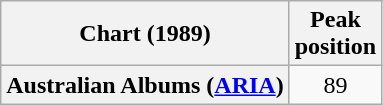<table class="wikitable sortable plainrowheaders" style="text-align:center">
<tr>
<th>Chart (1989)</th>
<th>Peak<br>position</th>
</tr>
<tr>
<th scope="row">Australian Albums (<a href='#'>ARIA</a>)</th>
<td>89</td>
</tr>
</table>
